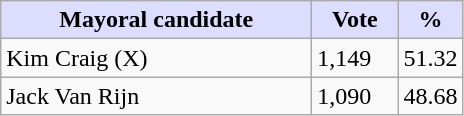<table class="wikitable">
<tr>
<th style="background:#ddf; width:200px;">Mayoral candidate</th>
<th style="background:#ddf; width:50px;">Vote</th>
<th style="background:#ddf; width:30px;">%</th>
</tr>
<tr>
<td>Kim Craig (X)</td>
<td>1,149</td>
<td>51.32</td>
</tr>
<tr>
<td>Jack Van Rijn</td>
<td>1,090</td>
<td>48.68</td>
</tr>
</table>
